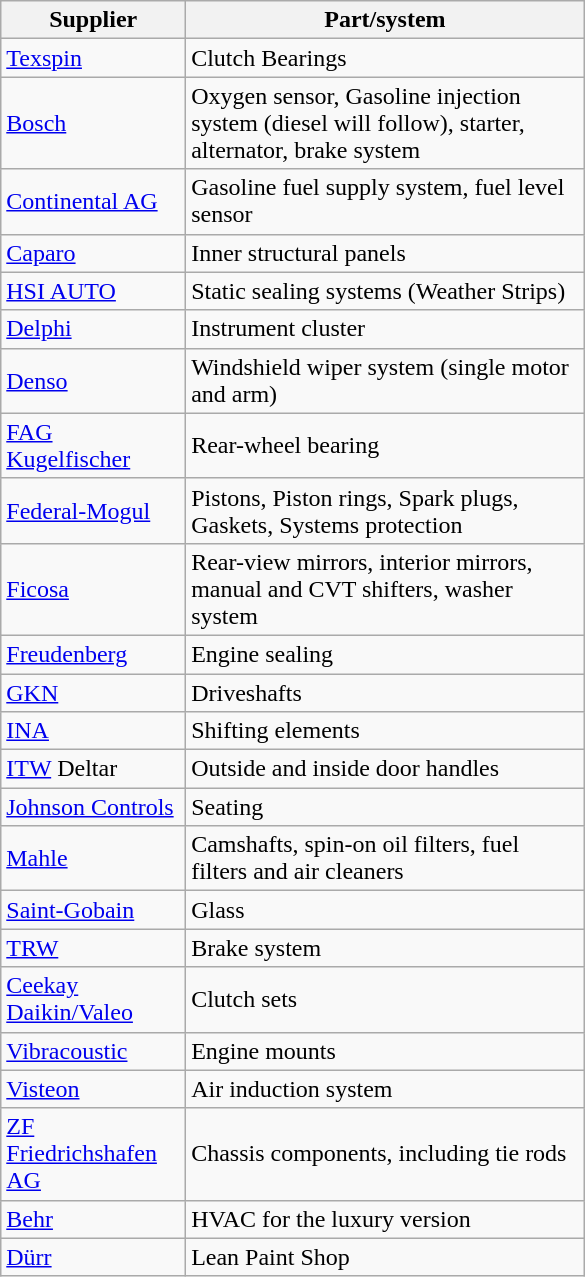<table class="wikitable" style="float:right; width:390px;">
<tr>
<th style="width:50px;">Supplier</th>
<th style="width:225px;">Part/system</th>
</tr>
<tr>
<td><a href='#'>Texspin</a></td>
<td>Clutch Bearings</td>
</tr>
<tr>
<td><a href='#'>Bosch</a></td>
<td>Oxygen sensor, Gasoline injection system (diesel will follow), starter, alternator, brake system</td>
</tr>
<tr>
<td><a href='#'>Continental AG</a></td>
<td>Gasoline fuel supply system, fuel level sensor</td>
</tr>
<tr>
<td><a href='#'>Caparo</a></td>
<td>Inner structural panels</td>
</tr>
<tr>
<td><a href='#'>HSI AUTO</a></td>
<td>Static sealing systems (Weather Strips)</td>
</tr>
<tr>
<td><a href='#'>Delphi</a></td>
<td>Instrument cluster</td>
</tr>
<tr>
<td><a href='#'>Denso</a></td>
<td>Windshield wiper system (single motor and arm)</td>
</tr>
<tr>
<td><a href='#'>FAG Kugelfischer</a></td>
<td>Rear-wheel bearing</td>
</tr>
<tr>
<td><a href='#'>Federal-Mogul</a></td>
<td>Pistons, Piston rings, Spark plugs, Gaskets, Systems protection</td>
</tr>
<tr>
<td><a href='#'>Ficosa</a></td>
<td>Rear-view mirrors, interior mirrors, manual and CVT shifters, washer system</td>
</tr>
<tr>
<td><a href='#'>Freudenberg</a></td>
<td>Engine sealing</td>
</tr>
<tr>
<td><a href='#'>GKN</a></td>
<td>Driveshafts</td>
</tr>
<tr>
<td><a href='#'>INA</a></td>
<td>Shifting elements</td>
</tr>
<tr>
<td><a href='#'>ITW</a> Deltar</td>
<td>Outside and inside door handles</td>
</tr>
<tr>
<td><a href='#'>Johnson Controls</a></td>
<td>Seating</td>
</tr>
<tr>
<td><a href='#'>Mahle</a></td>
<td>Camshafts, spin-on oil filters, fuel filters and air cleaners</td>
</tr>
<tr>
<td><a href='#'>Saint-Gobain</a></td>
<td>Glass</td>
</tr>
<tr>
<td><a href='#'>TRW</a></td>
<td>Brake system</td>
</tr>
<tr>
<td><a href='#'>Ceekay Daikin/Valeo</a></td>
<td>Clutch sets</td>
</tr>
<tr>
<td><a href='#'>Vibracoustic</a></td>
<td>Engine mounts</td>
</tr>
<tr>
<td><a href='#'>Visteon</a></td>
<td>Air induction system</td>
</tr>
<tr>
<td><a href='#'>ZF Friedrichshafen AG</a></td>
<td>Chassis components, including tie rods</td>
</tr>
<tr>
<td><a href='#'>Behr</a></td>
<td>HVAC for the luxury version</td>
</tr>
<tr>
<td><a href='#'>Dürr</a></td>
<td>Lean Paint Shop</td>
</tr>
</table>
